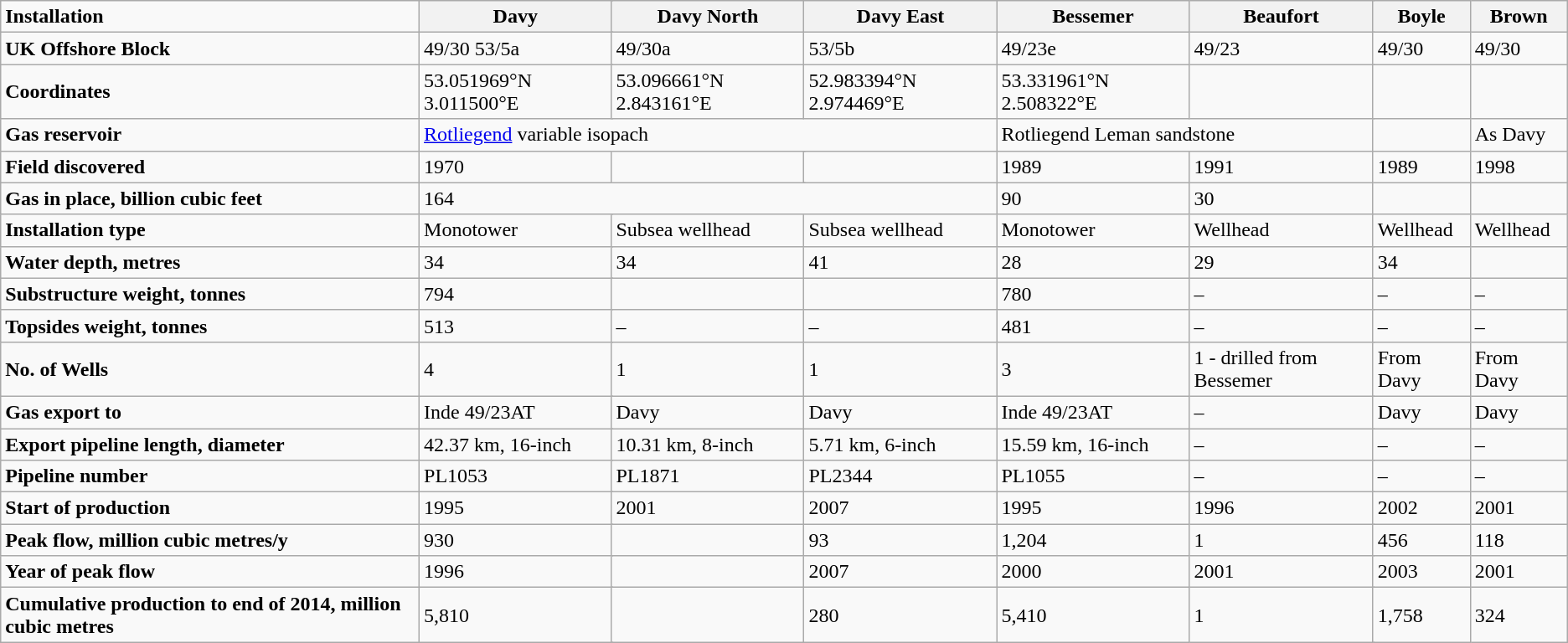<table class="wikitable">
<tr>
<td><strong>Installation</strong></td>
<th colspan="2">Davy</th>
<th>Davy North</th>
<th colspan="2">Davy East</th>
<th>Bessemer</th>
<th colspan="2">Beaufort</th>
<th>Boyle</th>
<th>Brown</th>
</tr>
<tr>
<td><strong>UK Offshore Block</strong></td>
<td colspan="2">49/30 53/5a</td>
<td>49/30a</td>
<td colspan="2">53/5b</td>
<td>49/23e</td>
<td colspan="2">49/23</td>
<td>49/30</td>
<td>49/30</td>
</tr>
<tr>
<td><strong>Coordinates</strong></td>
<td colspan="2">53.051969°N 3.011500°E</td>
<td>53.096661°N 2.843161°E</td>
<td colspan="2">52.983394°N 2.974469°E</td>
<td>53.331961°N 2.508322°E</td>
<td colspan="2"></td>
<td></td>
<td></td>
</tr>
<tr>
<td><strong>Gas reservoir</strong></td>
<td colspan="5"><a href='#'>Rotliegend</a> variable isopach</td>
<td colspan="3">Rotliegend Leman sandstone</td>
<td></td>
<td>As Davy</td>
</tr>
<tr>
<td><strong>Field discovered</strong></td>
<td>1970</td>
<td colspan="3"></td>
<td></td>
<td>1989</td>
<td>1991</td>
<td colspan="2">1989</td>
<td>1998</td>
</tr>
<tr>
<td><strong>Gas in place, billion cubic feet</strong></td>
<td colspan="5">164</td>
<td>90</td>
<td>30</td>
<td colspan="2"></td>
<td></td>
</tr>
<tr>
<td><strong>Installation type</strong></td>
<td colspan="2">Monotower</td>
<td>Subsea wellhead</td>
<td colspan="2">Subsea wellhead</td>
<td>Monotower</td>
<td colspan="2">Wellhead</td>
<td>Wellhead</td>
<td>Wellhead</td>
</tr>
<tr>
<td><strong>Water depth, metres</strong></td>
<td colspan="2">34</td>
<td>34</td>
<td colspan="2">41</td>
<td>28</td>
<td colspan="2">29</td>
<td>34</td>
<td></td>
</tr>
<tr>
<td><strong>Substructure weight, tonnes</strong></td>
<td colspan="2">794</td>
<td></td>
<td colspan="2"></td>
<td>780</td>
<td colspan="2">–</td>
<td>–</td>
<td>–</td>
</tr>
<tr>
<td><strong>Topsides weight, tonnes</strong></td>
<td colspan="2">513</td>
<td>–</td>
<td colspan="2">–</td>
<td>481</td>
<td colspan="2">–</td>
<td>–</td>
<td>–</td>
</tr>
<tr>
<td><strong>No. of Wells</strong></td>
<td colspan="2">4</td>
<td>1</td>
<td colspan="2">1</td>
<td>3</td>
<td colspan="2">1 - drilled from Bessemer</td>
<td>From Davy</td>
<td>From Davy</td>
</tr>
<tr>
<td><strong>Gas export to</strong></td>
<td colspan="2">Inde 49/23AT</td>
<td>Davy</td>
<td colspan="2">Davy</td>
<td>Inde 49/23AT</td>
<td colspan="2">–</td>
<td>Davy</td>
<td>Davy</td>
</tr>
<tr>
<td><strong>Export pipeline length, diameter</strong></td>
<td colspan="2">42.37 km, 16-inch</td>
<td>10.31 km, 8-inch</td>
<td colspan="2">5.71 km, 6-inch</td>
<td>15.59 km, 16-inch</td>
<td colspan="2">–</td>
<td>–</td>
<td>–</td>
</tr>
<tr>
<td><strong>Pipeline number</strong></td>
<td colspan="2">PL1053</td>
<td>PL1871</td>
<td colspan="2">PL2344</td>
<td>PL1055</td>
<td colspan="2">–</td>
<td>–</td>
<td>–</td>
</tr>
<tr>
<td><strong>Start of production</strong></td>
<td colspan="2">1995</td>
<td>2001</td>
<td colspan="2">2007</td>
<td>1995</td>
<td colspan="2">1996</td>
<td>2002</td>
<td>2001</td>
</tr>
<tr>
<td><strong>Peak flow, million cubic metres/y</strong></td>
<td colspan="2">930</td>
<td></td>
<td colspan="2">93</td>
<td>1,204</td>
<td colspan="2">1</td>
<td>456</td>
<td>118</td>
</tr>
<tr>
<td><strong>Year of peak flow</strong></td>
<td colspan="2">1996</td>
<td></td>
<td colspan="2">2007</td>
<td>2000</td>
<td colspan="2">2001</td>
<td>2003</td>
<td>2001</td>
</tr>
<tr>
<td><strong>Cumulative production to end of 2014, million cubic  metres</strong></td>
<td colspan="2">5,810</td>
<td></td>
<td colspan="2">280</td>
<td>5,410</td>
<td colspan="2">1</td>
<td>1,758</td>
<td>324</td>
</tr>
</table>
